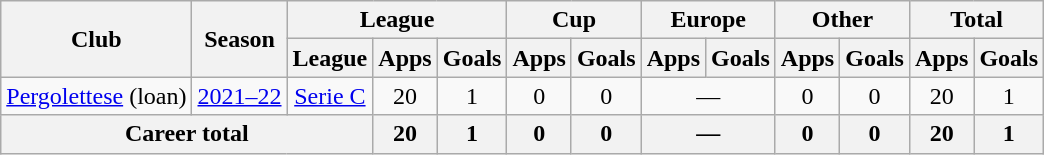<table class="wikitable" style="text-align:center">
<tr>
<th rowspan="2">Club</th>
<th rowspan="2">Season</th>
<th colspan="3">League</th>
<th colspan="2">Cup</th>
<th colspan="2">Europe</th>
<th colspan="2">Other</th>
<th colspan="2">Total</th>
</tr>
<tr>
<th>League</th>
<th>Apps</th>
<th>Goals</th>
<th>Apps</th>
<th>Goals</th>
<th>Apps</th>
<th>Goals</th>
<th>Apps</th>
<th>Goals</th>
<th>Apps</th>
<th>Goals</th>
</tr>
<tr>
<td><a href='#'>Pergolettese</a> (loan)</td>
<td><a href='#'>2021–22</a></td>
<td><a href='#'>Serie C</a></td>
<td>20</td>
<td>1</td>
<td>0</td>
<td>0</td>
<td colspan="2">—</td>
<td>0</td>
<td>0</td>
<td>20</td>
<td>1</td>
</tr>
<tr>
<th colspan="3">Career total</th>
<th>20</th>
<th>1</th>
<th>0</th>
<th>0</th>
<th colspan="2">—</th>
<th>0</th>
<th>0</th>
<th>20</th>
<th>1</th>
</tr>
</table>
